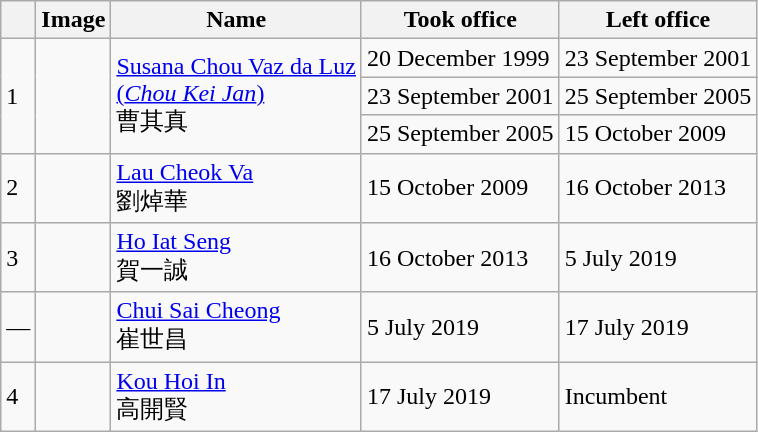<table class="wikitable sortable">
<tr>
<th></th>
<th>Image</th>
<th>Name</th>
<th>Took office</th>
<th>Left office</th>
</tr>
<tr>
<td rowspan=3>1</td>
<td rowspan=3></td>
<td rowspan=3><a href='#'>Susana Chou Vaz da Luz<br>(<em>Chou Kei Jan</em>)</a><br>曹其真</td>
<td>20 December 1999</td>
<td>23 September 2001</td>
</tr>
<tr>
<td>23 September 2001</td>
<td>25 September 2005</td>
</tr>
<tr>
<td>25 September 2005</td>
<td>15 October 2009</td>
</tr>
<tr>
<td>2</td>
<td></td>
<td><a href='#'>Lau Cheok Va</a><br>劉焯華</td>
<td>15 October 2009</td>
<td>16 October 2013</td>
</tr>
<tr>
<td>3</td>
<td></td>
<td><a href='#'>Ho Iat Seng</a><br>賀一誠</td>
<td>16 October 2013</td>
<td>5 July 2019</td>
</tr>
<tr>
<td>—</td>
<td></td>
<td><a href='#'>Chui Sai Cheong</a><br>崔世昌</td>
<td>5 July 2019</td>
<td>17 July 2019</td>
</tr>
<tr>
<td>4</td>
<td></td>
<td><a href='#'>Kou Hoi In</a><br>高開賢</td>
<td>17 July 2019</td>
<td>Incumbent</td>
</tr>
</table>
